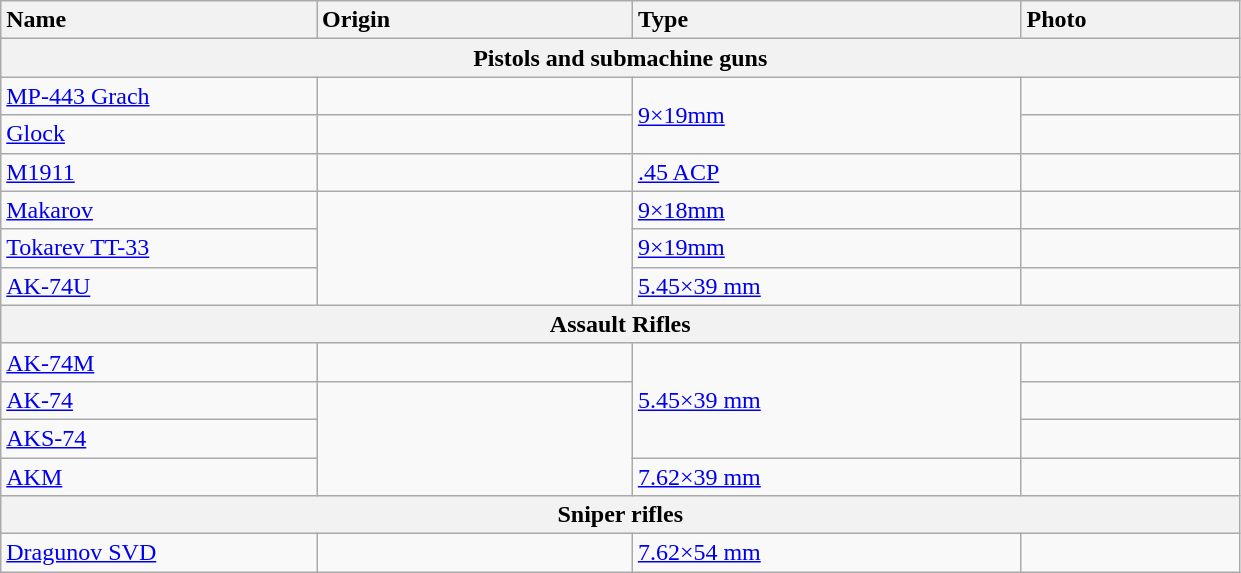<table class="wikitable">
<tr>
<th style="text-align: left; width:13%;">Name</th>
<th style="text-align: left; width:13%;">Origin</th>
<th style="text-align: left; width:16%;">Type</th>
<th style="text-align: left; width:9%; ">Photo</th>
</tr>
<tr>
<th colspan="4" style="align: center;">Pistols and submachine guns</th>
</tr>
<tr>
<td><a href='#'>MP-443 Grach</a></td>
<td></td>
<td rowspan="2"><a href='#'>9×19mm</a></td>
<td></td>
</tr>
<tr>
<td><a href='#'>Glock</a></td>
<td></td>
<td></td>
</tr>
<tr>
<td><a href='#'>M1911</a></td>
<td></td>
<td><a href='#'>.45 ACP</a></td>
<td></td>
</tr>
<tr>
<td><a href='#'>Makarov</a></td>
<td rowspan="3"></td>
<td><a href='#'>9×18mm</a></td>
<td></td>
</tr>
<tr>
<td><a href='#'>Tokarev TT-33</a></td>
<td><a href='#'>9×19mm</a></td>
<td></td>
</tr>
<tr>
<td><a href='#'>AK-74U</a></td>
<td><a href='#'>5.45×39 mm</a></td>
<td></td>
</tr>
<tr>
<th colspan="4" style="align: center;">Assault Rifles</th>
</tr>
<tr>
<td><a href='#'>AK-74M</a></td>
<td></td>
<td rowspan="3"><a href='#'>5.45×39 mm</a></td>
<td></td>
</tr>
<tr>
<td><a href='#'>AK-74</a></td>
<td rowspan="3"></td>
<td></td>
</tr>
<tr>
<td><a href='#'>AKS-74</a></td>
<td></td>
</tr>
<tr>
<td><a href='#'>AKM</a></td>
<td><a href='#'>7.62×39 mm</a></td>
<td></td>
</tr>
<tr>
<th colspan="4" style="align: center;">Sniper rifles</th>
</tr>
<tr>
<td><a href='#'>Dragunov SVD</a></td>
<td></td>
<td><a href='#'>7.62×54 mm</a></td>
<td></td>
</tr>
</table>
